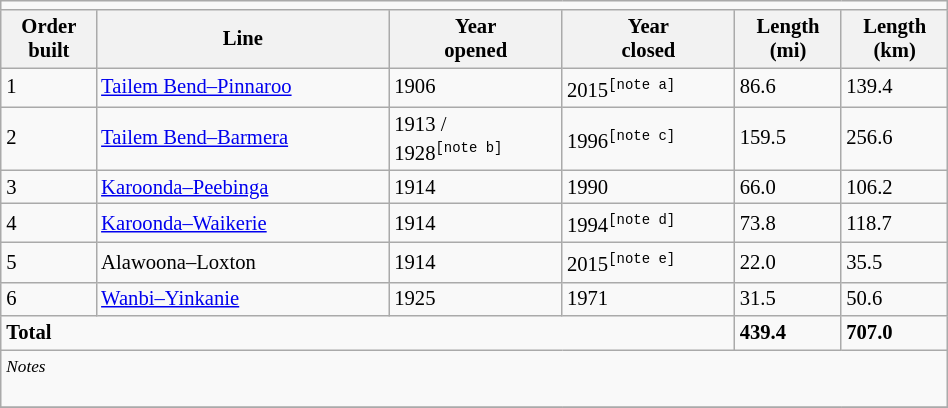<table class="wikitable vertical-align-top floatright mw-collapsible mw-collapsed" border= "1" style= "width:50%; font-size: 86%; float:right; margin-left:2em; margin-right:2em; margin-bottom:2em">
<tr>
<td colspan="6"></td>
</tr>
<tr>
<th scope="col">Order<br>built</th>
<th scope="col">Line</th>
<th scope="col">Year<br>opened</th>
<th scope="col">Year<br>closed</th>
<th scope="col">Length<br>(mi)</th>
<th scope="col">Length<br>(km)</th>
</tr>
<tr>
<td>1</td>
<td><a href='#'>Tailem Bend–Pinnaroo</a></td>
<td>1906</td>
<td>2015<sup><kbd><span>[note a]</span></kbd></sup></td>
<td>86.6</td>
<td>139.4</td>
</tr>
<tr>
<td>2</td>
<td><a href='#'>Tailem Bend–Barmera</a></td>
<td>1913 /<br>1928<sup><kbd><span>[note b]</span></kbd></sup></td>
<td>1996<sup><kbd><span>[note c]</span></kbd></sup></td>
<td>159.5</td>
<td>256.6</td>
</tr>
<tr>
<td>3</td>
<td><a href='#'>Karoonda–Peebinga</a></td>
<td>1914</td>
<td>1990</td>
<td>66.0</td>
<td>106.2</td>
</tr>
<tr>
<td>4</td>
<td><a href='#'>Karoonda–Waikerie</a></td>
<td>1914</td>
<td>1994<sup><kbd><span>[note d]</span></kbd></sup></td>
<td>73.8</td>
<td>118.7</td>
</tr>
<tr>
<td>5</td>
<td>Alawoona–Loxton</td>
<td>1914</td>
<td>2015<sup><kbd><span>[note e]</span></kbd></sup></td>
<td>22.0</td>
<td>35.5</td>
</tr>
<tr>
<td>6</td>
<td><a href='#'>Wanbi–Yinkanie</a></td>
<td>1925</td>
<td>1971</td>
<td>31.5</td>
<td>50.6</td>
</tr>
<tr>
<td colspan="4"><strong>Total</strong></td>
<td><strong>439.4</strong></td>
<td><strong>707.0</strong></td>
</tr>
<tr>
<td colspan="6"><small><em>Notes</em><br></small><br></td>
</tr>
<tr>
</tr>
</table>
